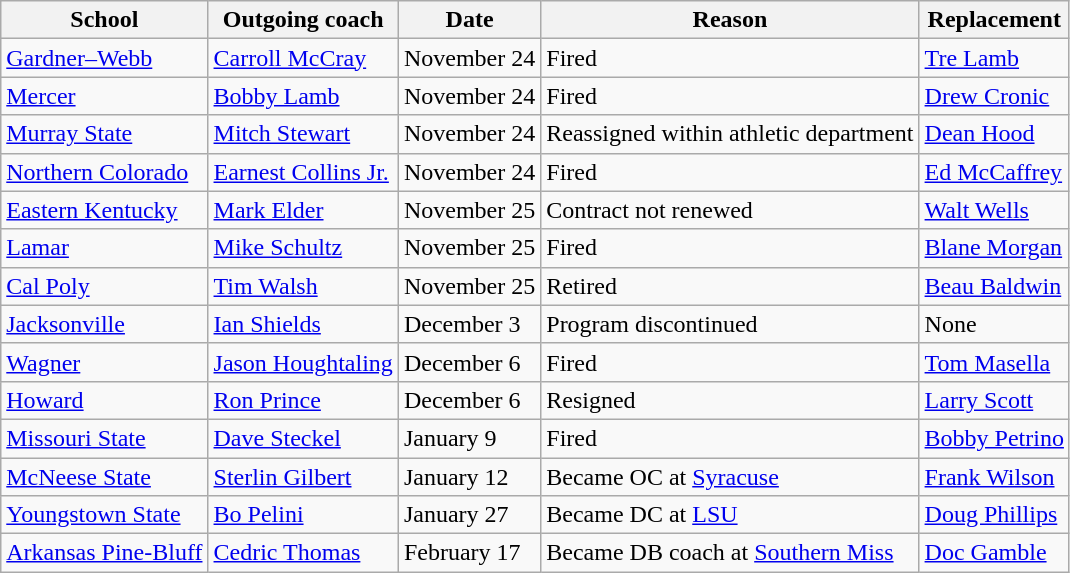<table class="wikitable sortable">
<tr>
<th>School</th>
<th>Outgoing coach</th>
<th>Date</th>
<th>Reason</th>
<th>Replacement</th>
</tr>
<tr>
<td><a href='#'>Gardner–Webb</a></td>
<td><a href='#'>Carroll McCray</a></td>
<td>November 24</td>
<td>Fired</td>
<td><a href='#'>Tre Lamb</a></td>
</tr>
<tr>
<td><a href='#'>Mercer</a></td>
<td><a href='#'>Bobby Lamb</a></td>
<td>November 24</td>
<td>Fired</td>
<td><a href='#'>Drew Cronic</a></td>
</tr>
<tr>
<td><a href='#'>Murray State</a></td>
<td><a href='#'>Mitch Stewart</a></td>
<td>November 24</td>
<td>Reassigned within athletic department</td>
<td><a href='#'>Dean Hood</a></td>
</tr>
<tr>
<td><a href='#'>Northern Colorado</a></td>
<td><a href='#'>Earnest Collins Jr.</a></td>
<td>November 24</td>
<td>Fired</td>
<td><a href='#'>Ed McCaffrey</a></td>
</tr>
<tr>
<td><a href='#'>Eastern Kentucky</a></td>
<td><a href='#'>Mark Elder</a></td>
<td>November 25</td>
<td>Contract not renewed</td>
<td><a href='#'>Walt Wells</a></td>
</tr>
<tr>
<td><a href='#'>Lamar</a></td>
<td><a href='#'>Mike Schultz</a></td>
<td>November 25</td>
<td>Fired</td>
<td><a href='#'>Blane Morgan</a></td>
</tr>
<tr>
<td><a href='#'>Cal Poly</a></td>
<td><a href='#'>Tim Walsh</a></td>
<td>November 25</td>
<td>Retired</td>
<td><a href='#'>Beau Baldwin</a></td>
</tr>
<tr>
<td><a href='#'>Jacksonville</a></td>
<td><a href='#'>Ian Shields</a></td>
<td>December 3</td>
<td>Program discontinued</td>
<td>None</td>
</tr>
<tr>
<td><a href='#'>Wagner</a></td>
<td><a href='#'>Jason Houghtaling</a></td>
<td>December 6</td>
<td>Fired</td>
<td><a href='#'>Tom Masella</a></td>
</tr>
<tr>
<td><a href='#'>Howard</a></td>
<td><a href='#'>Ron Prince</a></td>
<td>December 6</td>
<td>Resigned</td>
<td><a href='#'>Larry Scott</a></td>
</tr>
<tr>
<td><a href='#'>Missouri State</a></td>
<td><a href='#'>Dave Steckel</a></td>
<td>January 9</td>
<td>Fired</td>
<td><a href='#'>Bobby Petrino</a></td>
</tr>
<tr>
<td><a href='#'>McNeese State</a></td>
<td><a href='#'>Sterlin Gilbert</a></td>
<td>January 12</td>
<td>Became OC at <a href='#'>Syracuse</a></td>
<td><a href='#'>Frank Wilson</a></td>
</tr>
<tr>
<td><a href='#'>Youngstown State</a></td>
<td><a href='#'>Bo Pelini</a></td>
<td>January 27</td>
<td>Became DC at <a href='#'>LSU</a></td>
<td><a href='#'>Doug Phillips</a></td>
</tr>
<tr>
<td><a href='#'>Arkansas Pine-Bluff</a></td>
<td><a href='#'>Cedric Thomas</a></td>
<td>February 17</td>
<td>Became DB coach at <a href='#'>Southern Miss</a></td>
<td><a href='#'>Doc Gamble</a></td>
</tr>
</table>
